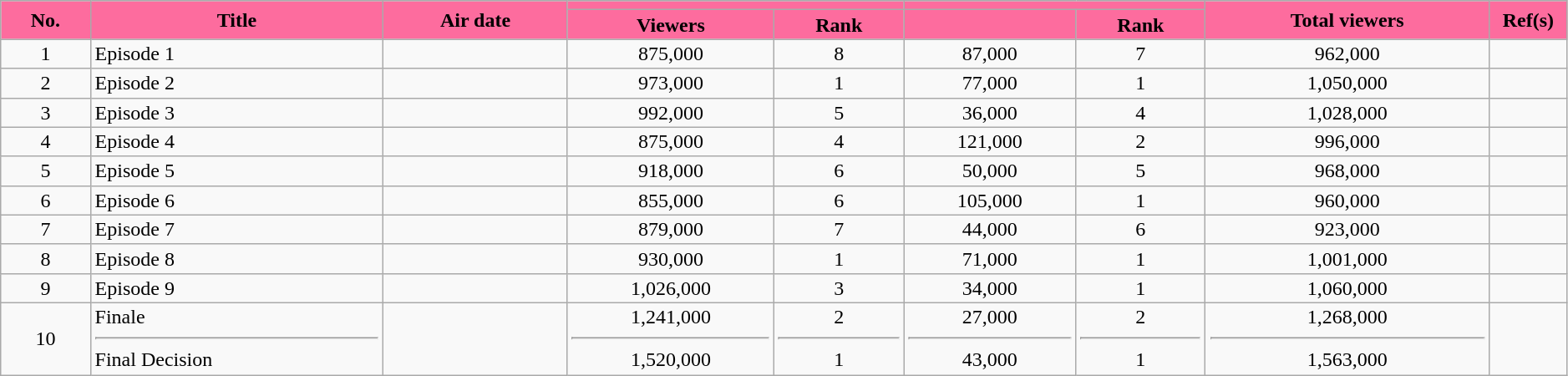<table class="wikitable plainrowheaders" style="text-align:center; line-height:16px; width:99%;">
<tr>
<th rowspan="2" scope="col" style="background:#FD6C9E">No.</th>
<th rowspan="2" scope="col" style="background:#FD6C9E">Title</th>
<th rowspan="2" scope="col" style="background:#FD6C9E">Air date</th>
<th colspan="2" scope="col" style="background:#FD6C9E"></th>
<th scope="col" style="background:#FD6C9E" colspan=2></th>
<th scope="col" style="background:#FD6C9E" rowspan=2>Total viewers</th>
<th rowspan="2" style="background:#FD6C9E; width:05%;">Ref(s)</th>
</tr>
<tr>
<th style="background:#FD6C9E">Viewers</th>
<th style="background:#FD6C9E">Rank</th>
<th style="background:#FD6C9E"></th>
<th style="background:#FD6C9E">Rank</th>
</tr>
<tr>
<td>1</td>
<td style="text-align:left">Episode 1</td>
<td></td>
<td>875,000</td>
<td>8</td>
<td>87,000</td>
<td>7</td>
<td>962,000</td>
<td></td>
</tr>
<tr>
<td>2</td>
<td style="text-align:left">Episode 2</td>
<td></td>
<td>973,000</td>
<td>1</td>
<td>77,000</td>
<td>1</td>
<td>1,050,000</td>
<td></td>
</tr>
<tr>
<td>3</td>
<td style="text-align:left">Episode 3</td>
<td></td>
<td>992,000</td>
<td>5</td>
<td>36,000</td>
<td>4</td>
<td>1,028,000</td>
<td></td>
</tr>
<tr>
<td>4</td>
<td style="text-align:left">Episode 4</td>
<td></td>
<td>875,000</td>
<td>4</td>
<td>121,000</td>
<td>2</td>
<td>996,000</td>
<td></td>
</tr>
<tr>
<td>5</td>
<td style="text-align:left">Episode 5</td>
<td></td>
<td>918,000</td>
<td>6</td>
<td>50,000</td>
<td>5</td>
<td>968,000</td>
<td></td>
</tr>
<tr>
<td>6</td>
<td style="text-align:left">Episode 6</td>
<td></td>
<td>855,000</td>
<td>6</td>
<td>105,000</td>
<td>1</td>
<td>960,000</td>
<td></td>
</tr>
<tr>
<td>7</td>
<td style="text-align:left">Episode 7</td>
<td></td>
<td>879,000</td>
<td>7</td>
<td>44,000</td>
<td>6</td>
<td>923,000</td>
<td></td>
</tr>
<tr>
<td>8</td>
<td style="text-align:left">Episode 8</td>
<td></td>
<td>930,000</td>
<td>1</td>
<td>71,000</td>
<td>1</td>
<td>1,001,000</td>
<td></td>
</tr>
<tr>
<td>9</td>
<td style="text-align:left">Episode 9</td>
<td></td>
<td>1,026,000</td>
<td>3</td>
<td>34,000</td>
<td>1</td>
<td>1,060,000</td>
<td></td>
</tr>
<tr>
<td rowspan="2">10</td>
<td style="text-align:left">Finale<hr>Final Decision</td>
<td rowspan="2"></td>
<td>1,241,000<hr>1,520,000</td>
<td>2<hr>1</td>
<td>27,000<hr>43,000</td>
<td>2<hr>1</td>
<td>1,268,000<hr>1,563,000</td>
<td></td>
</tr>
</table>
